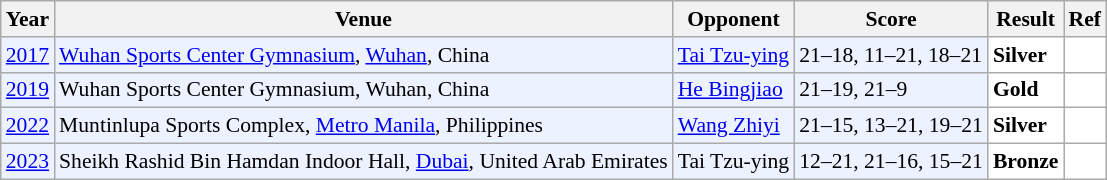<table class="sortable wikitable" style="font-size: 90%">
<tr>
<th>Year</th>
<th>Venue</th>
<th>Opponent</th>
<th>Score</th>
<th>Result</th>
<th>Ref</th>
</tr>
<tr style="background:#ECF2FF">
<td align="center"><a href='#'>2017</a></td>
<td align="left"><a href='#'>Wuhan Sports Center Gymnasium</a>, <a href='#'>Wuhan</a>, China</td>
<td align="left"> <a href='#'>Tai Tzu-ying</a></td>
<td align="left">21–18, 11–21, 18–21</td>
<td style="text-align:left; background:white"> <strong>Silver</strong></td>
<td style="text-align:center; background:white"></td>
</tr>
<tr style="background:#ECF2FF">
<td align="center"><a href='#'>2019</a></td>
<td align="left">Wuhan Sports Center Gymnasium, Wuhan, China</td>
<td align="left"> <a href='#'>He Bingjiao</a></td>
<td align="left">21–19, 21–9</td>
<td style="text-align:left; background:white"> <strong>Gold</strong></td>
<td style="text-align:center; background:white"></td>
</tr>
<tr style="background:#ECF2FF">
<td align="center"><a href='#'>2022</a></td>
<td align="left">Muntinlupa Sports Complex, <a href='#'>Metro Manila</a>, Philippines</td>
<td align="left"> <a href='#'>Wang Zhiyi</a></td>
<td align="left">21–15, 13–21, 19–21</td>
<td style="text-align:left; background:white"> <strong>Silver</strong></td>
<td style="text-align:center; background:white"></td>
</tr>
<tr style="background:#ECF2FF">
<td align="center"><a href='#'>2023</a></td>
<td align="left">Sheikh Rashid Bin Hamdan Indoor Hall, <a href='#'>Dubai</a>, United Arab Emirates</td>
<td align="left"> Tai Tzu-ying</td>
<td align="left">12–21, 21–16, 15–21</td>
<td style="text-align:left; background:white"> <strong>Bronze</strong></td>
<td style="text-align:center; background:white"></td>
</tr>
</table>
